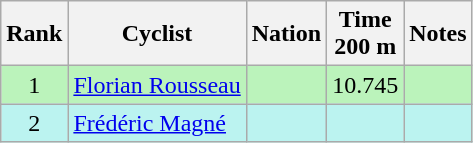<table class="wikitable sortable" style="text-align:center">
<tr>
<th>Rank</th>
<th>Cyclist</th>
<th>Nation</th>
<th>Time<br>200 m</th>
<th>Notes</th>
</tr>
<tr bgcolor=bbf3bb>
<td>1</td>
<td align=left><a href='#'>Florian Rousseau</a></td>
<td align=left></td>
<td>10.745</td>
<td></td>
</tr>
<tr bgcolor=bbf3f>
<td>2</td>
<td align=left><a href='#'>Frédéric Magné</a></td>
<td align=left></td>
<td></td>
<td></td>
</tr>
</table>
